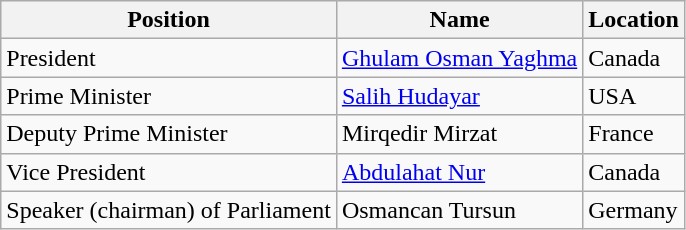<table class="wikitable" border="1">
<tr>
<th>Position</th>
<th>Name</th>
<th>Location</th>
</tr>
<tr>
<td>President</td>
<td><a href='#'>Ghulam Osman Yaghma</a></td>
<td>Canada</td>
</tr>
<tr>
<td>Prime Minister</td>
<td><a href='#'>Salih Hudayar</a></td>
<td>USA</td>
</tr>
<tr>
<td>Deputy Prime Minister</td>
<td>Mirqedir Mirzat</td>
<td>France</td>
</tr>
<tr>
<td>Vice President</td>
<td><a href='#'>Abdulahat Nur</a></td>
<td>Canada</td>
</tr>
<tr>
<td>Speaker (chairman) of Parliament</td>
<td>Osmancan Tursun</td>
<td>Germany</td>
</tr>
</table>
